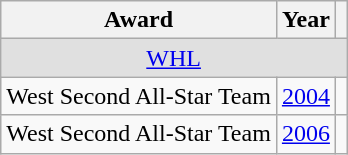<table class="wikitable">
<tr>
<th>Award</th>
<th>Year</th>
<th></th>
</tr>
<tr ALIGN="center" bgcolor="#e0e0e0">
<td colspan="3"><a href='#'>WHL</a></td>
</tr>
<tr>
<td>West Second All-Star Team</td>
<td><a href='#'>2004</a></td>
<td></td>
</tr>
<tr>
<td>West Second All-Star Team</td>
<td><a href='#'>2006</a></td>
<td></td>
</tr>
</table>
